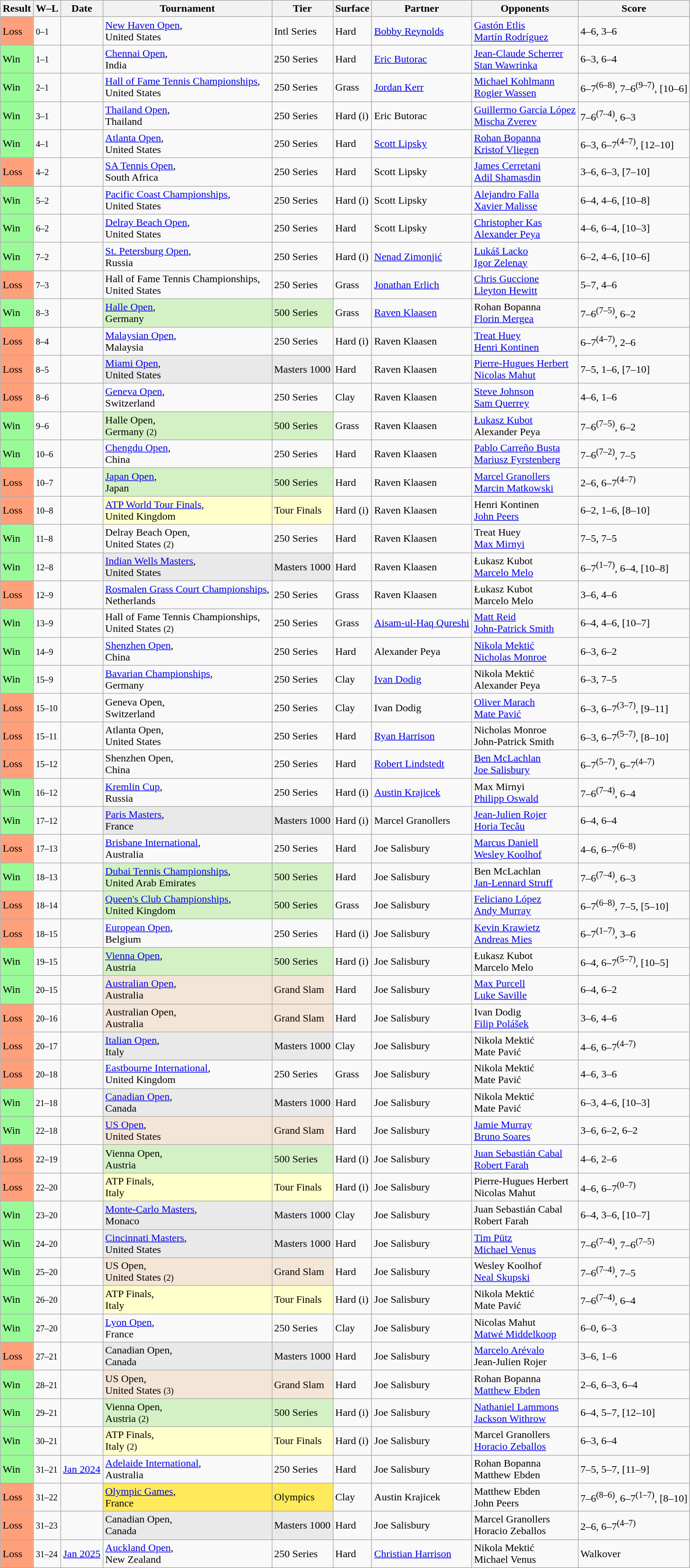<table class="sortable wikitable">
<tr>
<th>Result</th>
<th class="unsortable">W–L</th>
<th>Date</th>
<th>Tournament</th>
<th>Tier</th>
<th>Surface</th>
<th>Partner</th>
<th>Opponents</th>
<th class="unsortable">Score</th>
</tr>
<tr>
<td bgcolor=FFA07A>Loss</td>
<td><small>0–1</small></td>
<td><a href='#'></a></td>
<td><a href='#'>New Haven Open</a>,<br>United States</td>
<td>Intl Series</td>
<td>Hard</td>
<td> <a href='#'>Bobby Reynolds</a></td>
<td> <a href='#'>Gastón Etlis</a><br> <a href='#'>Martín Rodríguez</a></td>
<td>4–6, 3–6</td>
</tr>
<tr>
<td bgcolor=98FB98>Win</td>
<td><small>1–1</small></td>
<td><a href='#'></a></td>
<td><a href='#'>Chennai Open</a>,<br>India</td>
<td>250 Series</td>
<td>Hard</td>
<td> <a href='#'>Eric Butorac</a></td>
<td> <a href='#'>Jean-Claude Scherrer</a><br> <a href='#'>Stan Wawrinka</a></td>
<td>6–3, 6–4</td>
</tr>
<tr>
<td bgcolor=98FB98>Win</td>
<td><small>2–1</small></td>
<td><a href='#'></a></td>
<td><a href='#'>Hall of Fame Tennis Championships</a>,<br>United States</td>
<td>250 Series</td>
<td>Grass</td>
<td> <a href='#'>Jordan Kerr</a></td>
<td> <a href='#'>Michael Kohlmann</a><br> <a href='#'>Rogier Wassen</a></td>
<td>6–7<sup>(6–8)</sup>, 7–6<sup>(9–7)</sup>, [10–6]</td>
</tr>
<tr>
<td bgcolor=98FB98>Win</td>
<td><small>3–1</small></td>
<td><a href='#'></a></td>
<td><a href='#'>Thailand Open</a>,<br>Thailand</td>
<td>250 Series</td>
<td>Hard (i)</td>
<td> Eric Butorac</td>
<td> <a href='#'>Guillermo García López</a><br> <a href='#'>Mischa Zverev</a></td>
<td>7–6<sup>(7–4)</sup>, 6–3</td>
</tr>
<tr>
<td bgcolor=98FB98>Win</td>
<td><small>4–1</small></td>
<td><a href='#'></a></td>
<td><a href='#'>Atlanta Open</a>,<br>United States</td>
<td>250 Series</td>
<td>Hard</td>
<td> <a href='#'>Scott Lipsky</a></td>
<td> <a href='#'>Rohan Bopanna</a><br> <a href='#'>Kristof Vliegen</a></td>
<td>6–3, 6–7<sup>(4–7)</sup>, [12–10]</td>
</tr>
<tr>
<td bgcolor=FFA07A>Loss</td>
<td><small>4–2</small></td>
<td><a href='#'></a></td>
<td><a href='#'>SA Tennis Open</a>,<br>South Africa</td>
<td>250 Series</td>
<td>Hard</td>
<td> Scott Lipsky</td>
<td> <a href='#'>James Cerretani</a><br> <a href='#'>Adil Shamasdin</a></td>
<td>3–6, 6–3, [7–10]</td>
</tr>
<tr>
<td bgcolor=98FB98>Win</td>
<td><small>5–2</small></td>
<td><a href='#'></a></td>
<td><a href='#'>Pacific Coast Championships</a>,<br>United States</td>
<td>250 Series</td>
<td>Hard (i)</td>
<td> Scott Lipsky</td>
<td> <a href='#'>Alejandro Falla</a><br> <a href='#'>Xavier Malisse</a></td>
<td>6–4, 4–6, [10–8]</td>
</tr>
<tr>
<td bgcolor=98FB98>Win</td>
<td><small>6–2</small></td>
<td><a href='#'></a></td>
<td><a href='#'>Delray Beach Open</a>,<br>United States</td>
<td>250 Series</td>
<td>Hard</td>
<td> Scott Lipsky</td>
<td> <a href='#'>Christopher Kas</a><br> <a href='#'>Alexander Peya</a></td>
<td>4–6, 6–4, [10–3]</td>
</tr>
<tr>
<td bgcolor=98FB98>Win</td>
<td><small>7–2</small></td>
<td><a href='#'></a></td>
<td><a href='#'>St. Petersburg Open</a>,<br>Russia</td>
<td>250 Series</td>
<td>Hard (i)</td>
<td> <a href='#'>Nenad Zimonjić</a></td>
<td> <a href='#'>Lukáš Lacko</a><br> <a href='#'>Igor Zelenay</a></td>
<td>6–2, 4–6, [10–6]</td>
</tr>
<tr>
<td bgcolor=FFA07A>Loss</td>
<td><small>7–3</small></td>
<td><a href='#'></a></td>
<td>Hall of Fame Tennis Championships,<br>United States</td>
<td>250 Series</td>
<td>Grass</td>
<td> <a href='#'>Jonathan Erlich</a></td>
<td> <a href='#'>Chris Guccione</a><br> <a href='#'>Lleyton Hewitt</a></td>
<td>5–7, 4–6</td>
</tr>
<tr>
<td bgcolor=98FB98>Win</td>
<td><small>8–3</small></td>
<td><a href='#'></a></td>
<td style="background:#D4F1C5;"><a href='#'>Halle Open</a>,<br>Germany</td>
<td style="background:#D4F1C5;">500 Series</td>
<td>Grass</td>
<td> <a href='#'>Raven Klaasen</a></td>
<td> Rohan Bopanna<br> <a href='#'>Florin Mergea</a></td>
<td>7–6<sup>(7–5)</sup>, 6–2</td>
</tr>
<tr>
<td bgcolor=FFA07A>Loss</td>
<td><small>8–4</small></td>
<td><a href='#'></a></td>
<td><a href='#'>Malaysian Open</a>,<br>Malaysia</td>
<td>250 Series</td>
<td>Hard (i)</td>
<td> Raven Klaasen</td>
<td> <a href='#'>Treat Huey</a><br> <a href='#'>Henri Kontinen</a></td>
<td>6–7<sup>(4–7)</sup>, 2–6</td>
</tr>
<tr>
<td bgcolor=FFA07A>Loss</td>
<td><small>8–5</small></td>
<td><a href='#'></a></td>
<td style="background:#E9E9E9;"><a href='#'>Miami Open</a>,<br>United States</td>
<td style="background:#E9E9E9;">Masters 1000</td>
<td>Hard</td>
<td> Raven Klaasen</td>
<td> <a href='#'>Pierre-Hugues Herbert</a><br> <a href='#'>Nicolas Mahut</a></td>
<td>7–5, 1–6, [7–10]</td>
</tr>
<tr>
<td bgcolor=FFA07A>Loss</td>
<td><small>8–6</small></td>
<td><a href='#'></a></td>
<td><a href='#'>Geneva Open</a>,<br>Switzerland</td>
<td>250 Series</td>
<td>Clay</td>
<td> Raven Klaasen</td>
<td> <a href='#'>Steve Johnson</a><br> <a href='#'>Sam Querrey</a></td>
<td>4–6, 1–6</td>
</tr>
<tr>
<td bgcolor=98FB98>Win</td>
<td><small>9–6</small></td>
<td><a href='#'></a></td>
<td style="background:#D4F1C5;">Halle Open,<br>Germany <small>(2)</small></td>
<td style="background:#D4F1C5;">500 Series</td>
<td>Grass</td>
<td> Raven Klaasen</td>
<td> <a href='#'>Łukasz Kubot</a><br> Alexander Peya</td>
<td>7–6<sup>(7–5)</sup>, 6–2</td>
</tr>
<tr>
<td bgcolor=98FB98>Win</td>
<td><small>10–6</small></td>
<td><a href='#'></a></td>
<td><a href='#'>Chengdu Open</a>,<br>China</td>
<td>250 Series</td>
<td>Hard</td>
<td> Raven Klaasen</td>
<td> <a href='#'>Pablo Carreño Busta</a><br> <a href='#'>Mariusz Fyrstenberg</a></td>
<td>7–6<sup>(7–2)</sup>, 7–5</td>
</tr>
<tr>
<td bgcolor=FFA07A>Loss</td>
<td><small>10–7</small></td>
<td><a href='#'></a></td>
<td style="background:#D4F1C5;"><a href='#'>Japan Open</a>,<br>Japan</td>
<td style="background:#D4F1C5;">500 Series</td>
<td>Hard</td>
<td> Raven Klaasen</td>
<td> <a href='#'>Marcel Granollers</a><br> <a href='#'>Marcin Matkowski</a></td>
<td>2–6, 6–7<sup>(4–7)</sup></td>
</tr>
<tr>
<td bgcolor=FFA07A>Loss</td>
<td><small>10–8</small></td>
<td><a href='#'></a></td>
<td style="background:#ffc;"><a href='#'>ATP World Tour Finals</a>,<br>United Kingdom</td>
<td style="background:#ffc;">Tour Finals</td>
<td>Hard (i)</td>
<td> Raven Klaasen</td>
<td> Henri Kontinen<br> <a href='#'>John Peers</a></td>
<td>6–2, 1–6, [8–10]</td>
</tr>
<tr>
<td bgcolor=98FB98>Win</td>
<td><small>11–8</small></td>
<td><a href='#'></a></td>
<td>Delray Beach Open,<br>United States <small>(2)</small></td>
<td>250 Series</td>
<td>Hard</td>
<td> Raven Klaasen</td>
<td> Treat Huey<br> <a href='#'>Max Mirnyi</a></td>
<td>7–5, 7–5</td>
</tr>
<tr>
<td bgcolor=98FB98>Win</td>
<td><small>12–8</small></td>
<td><a href='#'></a></td>
<td style="background:#E9E9E9;"><a href='#'>Indian Wells Masters</a>,<br>United States</td>
<td style="background:#E9E9E9;">Masters 1000</td>
<td>Hard</td>
<td> Raven Klaasen</td>
<td> Łukasz Kubot<br> <a href='#'>Marcelo Melo</a></td>
<td>6–7<sup>(1–7)</sup>, 6–4, [10–8]</td>
</tr>
<tr>
<td bgcolor=FFA07A>Loss</td>
<td><small>12–9</small></td>
<td><a href='#'></a></td>
<td><a href='#'>Rosmalen Grass Court Championships</a>,<br>Netherlands</td>
<td>250 Series</td>
<td>Grass</td>
<td> Raven Klaasen</td>
<td> Łukasz Kubot<br> Marcelo Melo</td>
<td>3–6, 4–6</td>
</tr>
<tr>
<td bgcolor=98FB98>Win</td>
<td><small>13–9</small></td>
<td><a href='#'></a></td>
<td>Hall of Fame Tennis Championships,<br>United States <small>(2)</small></td>
<td>250 Series</td>
<td>Grass</td>
<td> <a href='#'>Aisam-ul-Haq Qureshi</a></td>
<td> <a href='#'>Matt Reid</a><br> <a href='#'>John-Patrick Smith</a></td>
<td>6–4, 4–6, [10–7]</td>
</tr>
<tr>
<td bgcolor=98FB98>Win</td>
<td><small>14–9</small></td>
<td><a href='#'></a></td>
<td><a href='#'>Shenzhen Open</a>,<br>China</td>
<td>250 Series</td>
<td>Hard</td>
<td> Alexander Peya</td>
<td> <a href='#'>Nikola Mektić</a><br> <a href='#'>Nicholas Monroe</a></td>
<td>6–3, 6–2</td>
</tr>
<tr>
<td bgcolor=98FB98>Win</td>
<td><small>15–9</small></td>
<td><a href='#'></a></td>
<td><a href='#'>Bavarian Championships</a>,<br>Germany</td>
<td>250 Series</td>
<td>Clay</td>
<td> <a href='#'>Ivan Dodig</a></td>
<td> Nikola Mektić<br> Alexander Peya</td>
<td>6–3, 7–5</td>
</tr>
<tr>
<td bgcolor=FFA07A>Loss</td>
<td><small>15–10</small></td>
<td><a href='#'></a></td>
<td>Geneva Open,<br>Switzerland</td>
<td>250 Series</td>
<td>Clay</td>
<td> Ivan Dodig</td>
<td> <a href='#'>Oliver Marach</a><br> <a href='#'>Mate Pavić</a></td>
<td>6–3, 6–7<sup>(3–7)</sup>, [9–11]</td>
</tr>
<tr>
<td bgcolor=FFA07A>Loss</td>
<td><small>15–11</small></td>
<td><a href='#'></a></td>
<td>Atlanta Open,<br>United States</td>
<td>250 Series</td>
<td>Hard</td>
<td> <a href='#'>Ryan Harrison</a></td>
<td> Nicholas Monroe<br> John-Patrick Smith</td>
<td>6–3, 6–7<sup>(5–7)</sup>, [8–10]</td>
</tr>
<tr>
<td bgcolor=FFA07A>Loss</td>
<td><small>15–12</small></td>
<td><a href='#'></a></td>
<td>Shenzhen Open,<br>China</td>
<td>250 Series</td>
<td>Hard</td>
<td> <a href='#'>Robert Lindstedt</a></td>
<td> <a href='#'>Ben McLachlan</a><br> <a href='#'>Joe Salisbury</a></td>
<td>6–7<sup>(5–7)</sup>, 6–7<sup>(4–7)</sup></td>
</tr>
<tr>
<td bgcolor=98FB98>Win</td>
<td><small>16–12</small></td>
<td><a href='#'></a></td>
<td><a href='#'>Kremlin Cup</a>,<br>Russia</td>
<td>250 Series</td>
<td>Hard (i)</td>
<td> <a href='#'>Austin Krajicek</a></td>
<td> Max Mirnyi<br> <a href='#'>Philipp Oswald</a></td>
<td>7–6<sup>(7–4)</sup>, 6–4</td>
</tr>
<tr>
<td bgcolor=98FB98>Win</td>
<td><small>17–12</small></td>
<td><a href='#'></a></td>
<td style="background:#E9E9E9;"><a href='#'>Paris Masters</a>,<br>France</td>
<td style="background:#E9E9E9;">Masters 1000</td>
<td>Hard (i)</td>
<td> Marcel Granollers</td>
<td> <a href='#'>Jean-Julien Rojer</a><br> <a href='#'>Horia Tecău</a></td>
<td>6–4, 6–4</td>
</tr>
<tr>
<td bgcolor=FFA07A>Loss</td>
<td><small>17–13</small></td>
<td><a href='#'></a></td>
<td><a href='#'>Brisbane International</a>,<br>Australia</td>
<td>250 Series</td>
<td>Hard</td>
<td> Joe Salisbury</td>
<td> <a href='#'>Marcus Daniell</a><br> <a href='#'>Wesley Koolhof</a></td>
<td>4–6, 6–7<sup>(6–8)</sup></td>
</tr>
<tr>
<td bgcolor=98FB98>Win</td>
<td><small>18–13</small></td>
<td><a href='#'></a></td>
<td style="background:#d4f1c5;"><a href='#'>Dubai Tennis Championships</a>,<br>United Arab Emirates</td>
<td style="background:#d4f1c5;">500 Series</td>
<td>Hard</td>
<td> Joe Salisbury</td>
<td> Ben McLachlan<br> <a href='#'>Jan-Lennard Struff</a></td>
<td>7–6<sup>(7–4)</sup>, 6–3</td>
</tr>
<tr>
<td bgcolor=FFA07A>Loss</td>
<td><small>18–14</small></td>
<td><a href='#'></a></td>
<td style="background:#d4f1c5;"><a href='#'>Queen's Club Championships</a>,<br>United Kingdom</td>
<td style="background:#d4f1c5;">500 Series</td>
<td>Grass</td>
<td> Joe Salisbury</td>
<td> <a href='#'>Feliciano López</a><br> <a href='#'>Andy Murray</a></td>
<td>6–7<sup>(6–8)</sup>, 7–5, [5–10]</td>
</tr>
<tr>
<td bgcolor=FFA07A>Loss</td>
<td><small>18–15</small></td>
<td><a href='#'></a></td>
<td><a href='#'>European Open</a>,<br>Belgium</td>
<td>250 Series</td>
<td>Hard (i)</td>
<td> Joe Salisbury</td>
<td> <a href='#'>Kevin Krawietz</a><br> <a href='#'>Andreas Mies</a></td>
<td>6–7<sup>(1–7)</sup>, 3–6</td>
</tr>
<tr>
<td bgcolor=98FB98>Win</td>
<td><small>19–15</small></td>
<td><a href='#'></a></td>
<td style="background:#d4f1c5;"><a href='#'>Vienna Open</a>,<br>Austria</td>
<td style="background:#d4f1c5;">500 Series</td>
<td>Hard (i)</td>
<td> Joe Salisbury</td>
<td> Łukasz Kubot<br> Marcelo Melo</td>
<td>6–4, 6–7<sup>(5–7)</sup>, [10–5]</td>
</tr>
<tr>
<td bgcolor=98FB98>Win</td>
<td><small>20–15</small></td>
<td><a href='#'></a></td>
<td style="background:#F3E6D7;"><a href='#'>Australian Open</a>,<br>Australia</td>
<td style="background:#F3E6D7;">Grand Slam</td>
<td>Hard</td>
<td> Joe Salisbury</td>
<td> <a href='#'>Max Purcell</a><br> <a href='#'>Luke Saville</a></td>
<td>6–4, 6–2</td>
</tr>
<tr>
<td bgcolor=FFA07A>Loss</td>
<td><small>20–16</small></td>
<td><a href='#'></a></td>
<td style="background:#F3E6D7;">Australian Open,<br>Australia</td>
<td style="background:#F3E6D7;">Grand Slam</td>
<td>Hard</td>
<td> Joe Salisbury</td>
<td> Ivan Dodig<br> <a href='#'>Filip Polášek</a></td>
<td>3–6, 4–6</td>
</tr>
<tr>
<td bgcolor=FFA07A>Loss</td>
<td><small>20–17</small></td>
<td><a href='#'></a></td>
<td style="background:#E9E9E9;"><a href='#'>Italian Open</a>,<br>Italy</td>
<td style="background:#E9E9E9;">Masters 1000</td>
<td>Clay</td>
<td> Joe Salisbury</td>
<td> Nikola Mektić<br> Mate Pavić</td>
<td>4–6, 6–7<sup>(4–7)</sup></td>
</tr>
<tr>
<td bgcolor=FFA07A>Loss</td>
<td><small>20–18</small></td>
<td><a href='#'></a></td>
<td><a href='#'>Eastbourne International</a>,<br>United Kingdom</td>
<td>250 Series</td>
<td>Grass</td>
<td> Joe Salisbury</td>
<td> Nikola Mektić<br> Mate Pavić</td>
<td>4–6, 3–6</td>
</tr>
<tr>
<td bgcolor=98FB98>Win</td>
<td><small>21–18</small></td>
<td><a href='#'></a></td>
<td style="background:#E9E9E9;"><a href='#'>Canadian Open</a>,<br>Canada</td>
<td style="background:#E9E9E9;">Masters 1000</td>
<td>Hard</td>
<td> Joe Salisbury</td>
<td> Nikola Mektić<br> Mate Pavić</td>
<td>6–3, 4–6, [10–3]</td>
</tr>
<tr>
<td bgcolor=98FB98>Win</td>
<td><small>22–18</small></td>
<td><a href='#'></a></td>
<td style="background:#F3E6D7;"><a href='#'>US Open</a>,<br>United States</td>
<td style="background:#F3E6D7;">Grand Slam</td>
<td>Hard</td>
<td> Joe Salisbury</td>
<td> <a href='#'>Jamie Murray</a><br> <a href='#'>Bruno Soares</a></td>
<td>3–6, 6–2, 6–2</td>
</tr>
<tr>
<td bgcolor=FFA07A>Loss</td>
<td><small>22–19</small></td>
<td><a href='#'></a></td>
<td style="background:#d4f1c5;">Vienna Open,<br>Austria</td>
<td style="background:#d4f1c5;">500 Series</td>
<td>Hard (i)</td>
<td> Joe Salisbury</td>
<td> <a href='#'>Juan Sebastián Cabal</a><br> <a href='#'>Robert Farah</a></td>
<td>4–6, 2–6</td>
</tr>
<tr>
<td bgcolor=FFA07A>Loss</td>
<td><small>22–20</small></td>
<td><a href='#'></a></td>
<td style="background:#ffffcc;">ATP Finals,<br>Italy</td>
<td style="background:#ffffcc;">Tour Finals</td>
<td>Hard (i)</td>
<td> Joe Salisbury</td>
<td> Pierre-Hugues Herbert<br> Nicolas Mahut</td>
<td>4–6, 6–7<sup>(0–7)</sup></td>
</tr>
<tr>
<td bgcolor=98FB98>Win</td>
<td><small>23–20</small></td>
<td><a href='#'></a></td>
<td style="background:#E9E9E9;"><a href='#'>Monte-Carlo Masters</a>,<br>Monaco</td>
<td style="background:#E9E9E9;">Masters 1000</td>
<td>Clay</td>
<td> Joe Salisbury</td>
<td> Juan Sebastián Cabal<br> Robert Farah</td>
<td>6–4, 3–6, [10–7]</td>
</tr>
<tr>
<td bgcolor=98FB98>Win</td>
<td><small>24–20</small></td>
<td><a href='#'></a></td>
<td bgcolor=e9e9e9><a href='#'>Cincinnati Masters</a>,<br>United States</td>
<td bgcolor=e9e9e9>Masters 1000</td>
<td>Hard</td>
<td> Joe Salisbury</td>
<td> <a href='#'>Tim Pütz</a> <br> <a href='#'>Michael Venus</a></td>
<td>7–6<sup>(7–4)</sup>, 7–6<sup>(7–5)</sup></td>
</tr>
<tr>
<td bgcolor=98FB98>Win</td>
<td><small>25–20</small></td>
<td><a href='#'></a></td>
<td style="background:#F3E6D7;">US Open,<br>United States <small>(2)</small></td>
<td style="background:#F3E6D7;">Grand Slam</td>
<td>Hard</td>
<td> Joe Salisbury</td>
<td> Wesley Koolhof<br> <a href='#'>Neal Skupski</a></td>
<td>7–6<sup>(7–4)</sup>, 7–5</td>
</tr>
<tr>
<td bgcolor=98FB98>Win</td>
<td><small>26–20</small></td>
<td><a href='#'></a></td>
<td style="background:#ffffcc;">ATP Finals,<br>Italy</td>
<td style="background:#ffffcc;">Tour Finals</td>
<td>Hard (i)</td>
<td> Joe Salisbury</td>
<td> Nikola Mektić<br> Mate Pavić</td>
<td>7–6<sup>(7–4)</sup>, 6–4</td>
</tr>
<tr>
<td bgcolor=98FB98>Win</td>
<td><small>27–20</small></td>
<td><a href='#'></a></td>
<td><a href='#'>Lyon Open</a>,<br>France</td>
<td>250 Series</td>
<td>Clay</td>
<td> Joe Salisbury</td>
<td> Nicolas Mahut<br> <a href='#'>Matwé Middelkoop</a></td>
<td>6–0, 6–3</td>
</tr>
<tr>
<td bgcolor=#ffa07a>Loss</td>
<td><small>27–21</small></td>
<td><a href='#'></a></td>
<td style="background:#E9E9E9;">Canadian Open,<br>Canada</td>
<td style="background:#E9E9E9;">Masters 1000</td>
<td>Hard</td>
<td> Joe Salisbury</td>
<td> <a href='#'>Marcelo Arévalo</a><br> Jean-Julien Rojer</td>
<td>3–6, 1–6</td>
</tr>
<tr>
<td bgcolor=98FB98>Win</td>
<td><small>28–21</small></td>
<td><a href='#'></a></td>
<td style="background:#F3E6D7;">US Open,<br>United States <small>(3)</small></td>
<td style="background:#F3E6D7;">Grand Slam</td>
<td>Hard</td>
<td> Joe Salisbury</td>
<td> Rohan Bopanna<br> <a href='#'>Matthew Ebden</a></td>
<td>2–6, 6–3, 6–4</td>
</tr>
<tr>
<td bgcolor=98FB98>Win</td>
<td><small>29–21</small></td>
<td><a href='#'></a></td>
<td style="background:#d4f1c5;">Vienna Open,<br>Austria <small>(2)</small></td>
<td style="background:#d4f1c5;">500 Series</td>
<td>Hard (i)</td>
<td> Joe Salisbury</td>
<td> <a href='#'>Nathaniel Lammons</a><br> <a href='#'>Jackson Withrow</a></td>
<td>6–4, 5–7, [12–10]</td>
</tr>
<tr>
<td bgcolor=98FB98>Win</td>
<td><small>30–21</small></td>
<td><a href='#'></a></td>
<td style="background:#ffffcc;">ATP Finals,<br>Italy <small>(2)</small></td>
<td style="background:#ffffcc;">Tour Finals</td>
<td>Hard (i)</td>
<td> Joe Salisbury</td>
<td> Marcel Granollers<br> <a href='#'>Horacio Zeballos</a></td>
<td>6–3, 6–4</td>
</tr>
<tr>
<td bgcolor=98FB98>Win</td>
<td><small>31–21</small></td>
<td><a href='#'>Jan 2024</a></td>
<td><a href='#'>Adelaide International</a>,<br>Australia</td>
<td>250 Series</td>
<td>Hard</td>
<td> Joe Salisbury</td>
<td> Rohan Bopanna<br> Matthew Ebden</td>
<td>7–5, 5–7, [11–9]</td>
</tr>
<tr>
<td bgcolor=FFA07A>Loss</td>
<td><small>31–22</small></td>
<td><a href='#'></a></td>
<td style="background:#FFEA5C;"><a href='#'>Olympic Games</a>,<br>France</td>
<td style="background:#FFEA5C;">Olympics</td>
<td>Clay</td>
<td> Austin Krajicek</td>
<td> Matthew Ebden<br> John Peers</td>
<td>7–6<sup>(8–6)</sup>, 6–7<sup>(1–7)</sup>, [8–10]</td>
</tr>
<tr>
<td bgcolor=#ffa07a>Loss</td>
<td><small>31–23</small></td>
<td><a href='#'></a></td>
<td style="background:#E9E9E9;">Canadian Open,<br>Canada</td>
<td style="background:#E9E9E9;">Masters 1000</td>
<td>Hard</td>
<td> Joe Salisbury</td>
<td> Marcel Granollers<br> Horacio Zeballos</td>
<td>2–6, 6–7<sup>(4–7)</sup></td>
</tr>
<tr>
<td bgcolor=#ffa07a>Loss</td>
<td><small>31–24</small></td>
<td><a href='#'>Jan 2025</a></td>
<td><a href='#'>Auckland Open</a>,<br>New Zealand</td>
<td>250 Series</td>
<td>Hard</td>
<td> <a href='#'>Christian Harrison</a></td>
<td> Nikola Mektić<br> Michael Venus</td>
<td>Walkover</td>
</tr>
</table>
